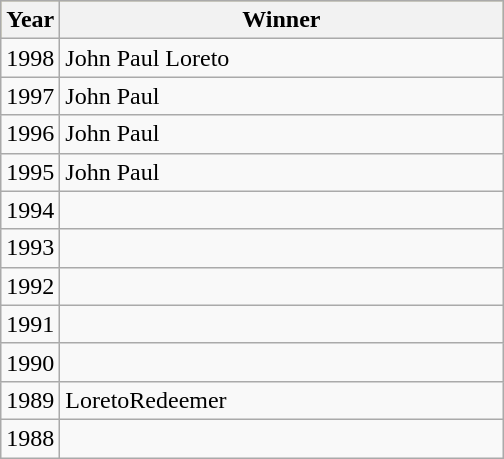<table class="wikitable">
<tr bgcolor=#bdb76b>
<th style="width:2em;">Year</th>
<th style="width:18em;">Winner</th>
</tr>
<tr>
<td>1998</td>
<td>John Paul Loreto</td>
</tr>
<tr>
<td>1997</td>
<td>John Paul</td>
</tr>
<tr>
<td>1996</td>
<td>John Paul</td>
</tr>
<tr>
<td>1995</td>
<td>John Paul</td>
</tr>
<tr>
<td>1994</td>
<td></td>
</tr>
<tr>
<td>1993</td>
<td></td>
</tr>
<tr>
<td>1992</td>
<td></td>
</tr>
<tr>
<td>1991</td>
<td></td>
</tr>
<tr>
<td>1990</td>
<td></td>
</tr>
<tr>
<td>1989</td>
<td>LoretoRedeemer</td>
</tr>
<tr>
<td>1988</td>
<td></td>
</tr>
</table>
